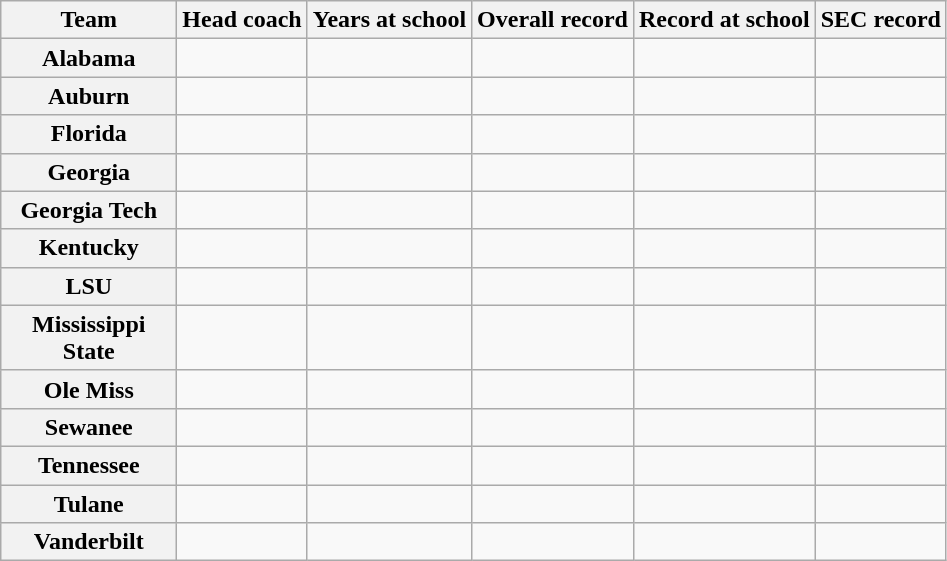<table class="wikitable sortable" style="text-align: center;">
<tr>
<th width="110">Team</th>
<th>Head coach</th>
<th>Years at school</th>
<th>Overall record</th>
<th>Record at school</th>
<th>SEC record</th>
</tr>
<tr>
<th><strong>Alabama</strong></th>
<td></td>
<td></td>
<td data-sort-value=></td>
<td data-sort-value=></td>
<td data-sort-value=></td>
</tr>
<tr>
<th><strong>Auburn</strong></th>
<td></td>
<td></td>
<td data-sort-value=></td>
<td data-sort-value=></td>
<td data-sort-value=></td>
</tr>
<tr>
<th><strong>Florida</strong></th>
<td></td>
<td></td>
<td data-sort-value=></td>
<td data-sort-value=></td>
<td data-sort-value=></td>
</tr>
<tr>
<th><strong>Georgia</strong></th>
<td></td>
<td></td>
<td data-sort-value=></td>
<td data-sort-value=></td>
<td data-sort-value=></td>
</tr>
<tr>
<th><strong>Georgia Tech</strong></th>
<td></td>
<td></td>
<td data-sort-value=></td>
<td data-sort-value=></td>
<td data-sort-value=></td>
</tr>
<tr>
<th><strong>Kentucky</strong></th>
<td></td>
<td></td>
<td data-sort-value=></td>
<td data-sort-value=></td>
<td data-sort-value=></td>
</tr>
<tr>
<th><strong>LSU</strong></th>
<td></td>
<td></td>
<td data-sort-value=></td>
<td data-sort-value=></td>
<td data-sort-value=></td>
</tr>
<tr>
<th><strong>Mississippi State</strong></th>
<td></td>
<td></td>
<td data-sort-value=></td>
<td data-sort-value=></td>
<td data-sort-value=></td>
</tr>
<tr>
<th><strong>Ole Miss</strong></th>
<td></td>
<td></td>
<td data-sort-value=></td>
<td data-sort-value=></td>
<td data-sort-value=></td>
</tr>
<tr>
<th><strong>Sewanee</strong></th>
<td></td>
<td></td>
<td data-sort-value=></td>
<td data-sort-value=></td>
<td data-sort-value=></td>
</tr>
<tr>
<th><strong>Tennessee</strong></th>
<td></td>
<td></td>
<td data-sort-value=></td>
<td data-sort-value=></td>
<td data-sort-value=></td>
</tr>
<tr>
<th><strong>Tulane</strong></th>
<td></td>
<td></td>
<td data-sort-value=></td>
<td data-sort-value=></td>
<td data-sort-value=></td>
</tr>
<tr>
<th><strong>Vanderbilt</strong></th>
<td></td>
<td></td>
<td data-sort-value=></td>
<td data-sort-value=></td>
<td data-sort-value=></td>
</tr>
</table>
